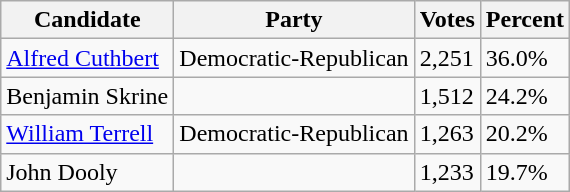<table class=wikitable>
<tr>
<th>Candidate</th>
<th>Party</th>
<th>Votes</th>
<th>Percent</th>
</tr>
<tr>
<td><a href='#'>Alfred Cuthbert</a></td>
<td>Democratic-Republican</td>
<td>2,251</td>
<td>36.0%</td>
</tr>
<tr>
<td>Benjamin Skrine</td>
<td></td>
<td>1,512</td>
<td>24.2%</td>
</tr>
<tr>
<td><a href='#'>William Terrell</a></td>
<td>Democratic-Republican</td>
<td>1,263</td>
<td>20.2%</td>
</tr>
<tr>
<td>John Dooly</td>
<td></td>
<td>1,233</td>
<td>19.7%</td>
</tr>
</table>
